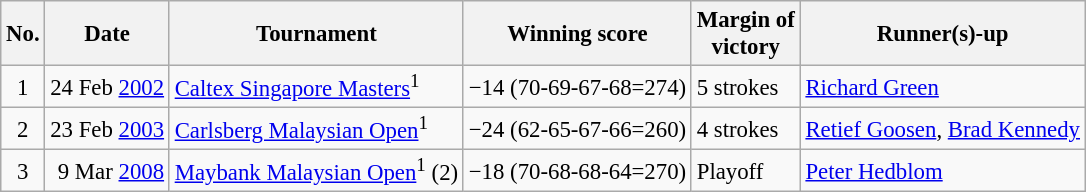<table class="wikitable" style="font-size:95%;">
<tr>
<th>No.</th>
<th>Date</th>
<th>Tournament</th>
<th>Winning score</th>
<th>Margin of<br>victory</th>
<th>Runner(s)-up</th>
</tr>
<tr>
<td align=center>1</td>
<td align=right>24 Feb <a href='#'>2002</a></td>
<td><a href='#'>Caltex Singapore Masters</a><sup>1</sup></td>
<td>−14 (70-69-67-68=274)</td>
<td>5 strokes</td>
<td> <a href='#'>Richard Green</a></td>
</tr>
<tr>
<td align=center>2</td>
<td align=right>23 Feb <a href='#'>2003</a></td>
<td><a href='#'>Carlsberg Malaysian Open</a><sup>1</sup></td>
<td>−24 (62-65-67-66=260)</td>
<td>4 strokes</td>
<td> <a href='#'>Retief Goosen</a>,  <a href='#'>Brad Kennedy</a></td>
</tr>
<tr>
<td align=center>3</td>
<td align=right>9 Mar <a href='#'>2008</a></td>
<td><a href='#'>Maybank Malaysian Open</a><sup>1</sup> (2)</td>
<td>−18 (70-68-68-64=270)</td>
<td>Playoff</td>
<td> <a href='#'>Peter Hedblom</a></td>
</tr>
</table>
